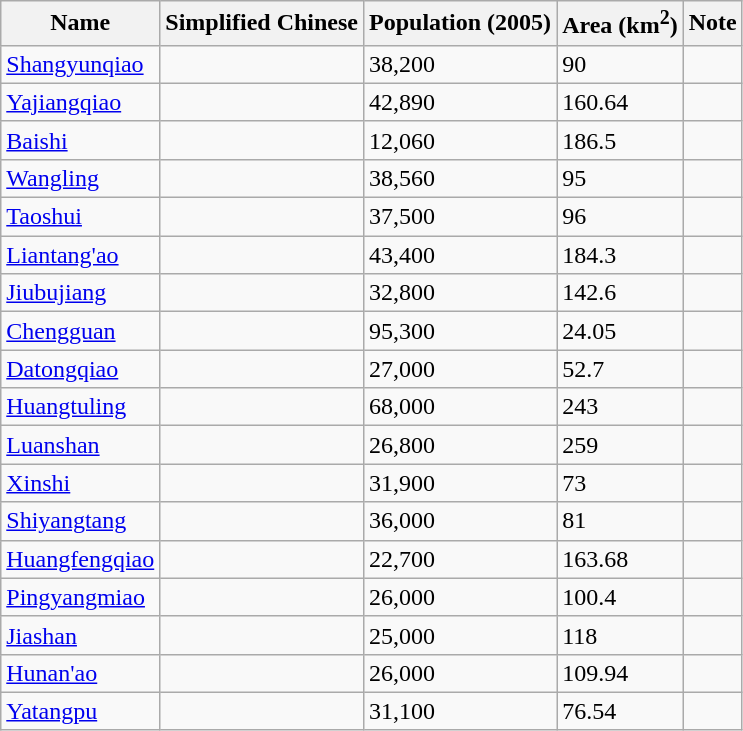<table class="wikitable">
<tr>
<th>Name</th>
<th>Simplified Chinese</th>
<th>Population (2005)</th>
<th>Area (km<sup>2</sup>)</th>
<th>Note</th>
</tr>
<tr>
<td><a href='#'>Shangyunqiao</a></td>
<td></td>
<td>38,200</td>
<td>90</td>
<td></td>
</tr>
<tr>
<td><a href='#'>Yajiangqiao</a></td>
<td></td>
<td>42,890</td>
<td>160.64</td>
<td></td>
</tr>
<tr>
<td><a href='#'>Baishi</a></td>
<td></td>
<td>12,060</td>
<td>186.5</td>
<td></td>
</tr>
<tr>
<td><a href='#'>Wangling</a></td>
<td></td>
<td>38,560</td>
<td>95</td>
<td></td>
</tr>
<tr>
<td><a href='#'>Taoshui</a></td>
<td></td>
<td>37,500</td>
<td>96</td>
<td></td>
</tr>
<tr>
<td><a href='#'>Liantang'ao</a></td>
<td></td>
<td>43,400</td>
<td>184.3</td>
<td></td>
</tr>
<tr>
<td><a href='#'>Jiubujiang</a></td>
<td></td>
<td>32,800</td>
<td>142.6</td>
<td></td>
</tr>
<tr>
<td><a href='#'>Chengguan</a></td>
<td></td>
<td>95,300</td>
<td>24.05</td>
<td></td>
</tr>
<tr>
<td><a href='#'>Datongqiao</a></td>
<td></td>
<td>27,000</td>
<td>52.7</td>
<td></td>
</tr>
<tr>
<td><a href='#'>Huangtuling</a></td>
<td></td>
<td>68,000</td>
<td>243</td>
<td></td>
</tr>
<tr>
<td><a href='#'>Luanshan</a></td>
<td></td>
<td>26,800</td>
<td>259</td>
<td></td>
</tr>
<tr>
<td><a href='#'>Xinshi</a></td>
<td></td>
<td>31,900</td>
<td>73</td>
<td></td>
</tr>
<tr>
<td><a href='#'>Shiyangtang</a></td>
<td></td>
<td>36,000</td>
<td>81</td>
<td></td>
</tr>
<tr>
<td><a href='#'>Huangfengqiao</a></td>
<td></td>
<td>22,700</td>
<td>163.68</td>
<td></td>
</tr>
<tr>
<td><a href='#'>Pingyangmiao</a></td>
<td></td>
<td>26,000</td>
<td>100.4</td>
<td></td>
</tr>
<tr>
<td><a href='#'>Jiashan</a></td>
<td></td>
<td>25,000</td>
<td>118</td>
<td></td>
</tr>
<tr>
<td><a href='#'>Hunan'ao</a></td>
<td></td>
<td>26,000</td>
<td>109.94</td>
<td></td>
</tr>
<tr>
<td><a href='#'>Yatangpu</a></td>
<td></td>
<td>31,100</td>
<td>76.54</td>
<td></td>
</tr>
</table>
